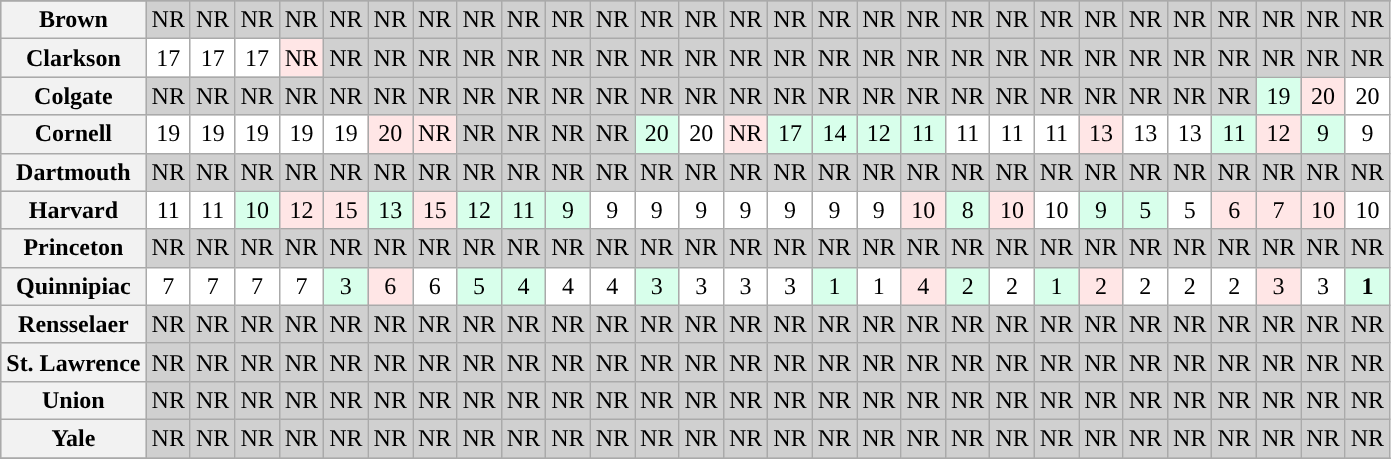<table class="wikitable sortable" style="text-align: center;">
<tr>
</tr>
<tr bgcolor=d0d0d0>
<th>Brown</th>
<td>NR</td>
<td>NR</td>
<td>NR</td>
<td>NR</td>
<td>NR</td>
<td>NR</td>
<td>NR</td>
<td>NR</td>
<td>NR</td>
<td>NR</td>
<td>NR</td>
<td>NR</td>
<td>NR</td>
<td>NR</td>
<td>NR</td>
<td>NR</td>
<td>NR</td>
<td>NR</td>
<td>NR</td>
<td>NR</td>
<td>NR</td>
<td>NR</td>
<td>NR</td>
<td>NR</td>
<td>NR</td>
<td>NR</td>
<td>NR</td>
<td>NR</td>
</tr>
<tr bgcolor=d0d0d0>
<th>Clarkson</th>
<td bgcolor=ffffff>17</td>
<td bgcolor=ffffff>17</td>
<td bgcolor=ffffff>17</td>
<td bgcolor=FFE6E6>NR</td>
<td>NR</td>
<td>NR</td>
<td>NR</td>
<td>NR</td>
<td>NR</td>
<td>NR</td>
<td>NR</td>
<td>NR</td>
<td>NR</td>
<td>NR</td>
<td>NR</td>
<td>NR</td>
<td>NR</td>
<td>NR</td>
<td>NR</td>
<td>NR</td>
<td>NR</td>
<td>NR</td>
<td>NR</td>
<td>NR</td>
<td>NR</td>
<td>NR</td>
<td>NR</td>
<td>NR</td>
</tr>
<tr bgcolor=d0d0d0>
<th>Colgate</th>
<td>NR</td>
<td>NR</td>
<td>NR</td>
<td>NR</td>
<td>NR</td>
<td>NR</td>
<td>NR</td>
<td>NR</td>
<td>NR</td>
<td>NR</td>
<td>NR</td>
<td>NR</td>
<td>NR</td>
<td>NR</td>
<td>NR</td>
<td>NR</td>
<td>NR</td>
<td>NR</td>
<td>NR</td>
<td>NR</td>
<td>NR</td>
<td>NR</td>
<td>NR</td>
<td>NR</td>
<td>NR</td>
<td bgcolor=D8FFEB>19</td>
<td bgcolor=FFE6E6>20</td>
<td bgcolor=ffffff>20</td>
</tr>
<tr bgcolor=d0d0d0>
<th>Cornell</th>
<td bgcolor=ffffff>19</td>
<td bgcolor=ffffff>19</td>
<td bgcolor=ffffff>19</td>
<td bgcolor=ffffff>19</td>
<td bgcolor=ffffff>19</td>
<td bgcolor=FFE6E6>20</td>
<td bgcolor=FFE6E6>NR</td>
<td>NR</td>
<td>NR</td>
<td>NR</td>
<td>NR</td>
<td bgcolor=D8FFEB>20</td>
<td bgcolor=ffffff>20</td>
<td bgcolor=FFE6E6>NR</td>
<td bgcolor=D8FFEB>17</td>
<td bgcolor=D8FFEB>14</td>
<td bgcolor=D8FFEB>12</td>
<td bgcolor=D8FFEB>11</td>
<td bgcolor=ffffff>11</td>
<td bgcolor=ffffff>11</td>
<td bgcolor=ffffff>11</td>
<td bgcolor=FFE6E6>13</td>
<td bgcolor=ffffff>13</td>
<td bgcolor=ffffff>13</td>
<td bgcolor=D8FFEB>11</td>
<td bgcolor=FFE6E6>12</td>
<td bgcolor=D8FFEB>9</td>
<td bgcolor=ffffff>9</td>
</tr>
<tr bgcolor=d0d0d0>
<th>Dartmouth</th>
<td>NR</td>
<td>NR</td>
<td>NR</td>
<td>NR</td>
<td>NR</td>
<td>NR</td>
<td>NR</td>
<td>NR</td>
<td>NR</td>
<td>NR</td>
<td>NR</td>
<td>NR</td>
<td>NR</td>
<td>NR</td>
<td>NR</td>
<td>NR</td>
<td>NR</td>
<td>NR</td>
<td>NR</td>
<td>NR</td>
<td>NR</td>
<td>NR</td>
<td>NR</td>
<td>NR</td>
<td>NR</td>
<td>NR</td>
<td>NR</td>
<td>NR</td>
</tr>
<tr bgcolor=d0d0d0>
<th>Harvard</th>
<td bgcolor=ffffff>11</td>
<td bgcolor=ffffff>11</td>
<td bgcolor=D8FFEB>10</td>
<td bgcolor=FFE6E6>12</td>
<td bgcolor=FFE6E6>15</td>
<td bgcolor=D8FFEB>13</td>
<td bgcolor=FFE6E6>15</td>
<td bgcolor=D8FFEB>12</td>
<td bgcolor=D8FFEB>11</td>
<td bgcolor=D8FFEB>9</td>
<td bgcolor=ffffff>9</td>
<td bgcolor=ffffff>9</td>
<td bgcolor=ffffff>9</td>
<td bgcolor=ffffff>9</td>
<td bgcolor=ffffff>9</td>
<td bgcolor=ffffff>9</td>
<td bgcolor=ffffff>9</td>
<td bgcolor=FFE6E6>10</td>
<td bgcolor=D8FFEB>8</td>
<td bgcolor=FFE6E6>10</td>
<td bgcolor=ffffff>10</td>
<td bgcolor=D8FFEB>9</td>
<td bgcolor=D8FFEB>5</td>
<td bgcolor=ffffff>5</td>
<td bgcolor=FFE6E6>6</td>
<td bgcolor=FFE6E6>7</td>
<td bgcolor=FFE6E6>10</td>
<td bgcolor=ffffff>10</td>
</tr>
<tr bgcolor=d0d0d0>
<th>Princeton</th>
<td>NR</td>
<td>NR</td>
<td>NR</td>
<td>NR</td>
<td>NR</td>
<td>NR</td>
<td>NR</td>
<td>NR</td>
<td>NR</td>
<td>NR</td>
<td>NR</td>
<td>NR</td>
<td>NR</td>
<td>NR</td>
<td>NR</td>
<td>NR</td>
<td>NR</td>
<td>NR</td>
<td>NR</td>
<td>NR</td>
<td>NR</td>
<td>NR</td>
<td>NR</td>
<td>NR</td>
<td>NR</td>
<td>NR</td>
<td>NR</td>
<td>NR</td>
</tr>
<tr bgcolor=d0d0d0>
<th>Quinnipiac</th>
<td bgcolor=ffffff>7</td>
<td bgcolor=ffffff>7</td>
<td bgcolor=ffffff>7</td>
<td bgcolor=ffffff>7</td>
<td bgcolor=D8FFEB>3</td>
<td bgcolor=FFE6E6>6</td>
<td bgcolor=ffffff>6</td>
<td bgcolor=D8FFEB>5</td>
<td bgcolor=D8FFEB>4</td>
<td bgcolor=ffffff>4</td>
<td bgcolor=ffffff>4</td>
<td bgcolor=D8FFEB>3</td>
<td bgcolor=ffffff>3</td>
<td bgcolor=ffffff>3</td>
<td bgcolor=ffffff>3</td>
<td bgcolor=D8FFEB>1</td>
<td bgcolor=ffffff>1</td>
<td bgcolor=FFE6E6>4</td>
<td bgcolor=D8FFEB>2</td>
<td bgcolor=ffffff>2</td>
<td bgcolor=D8FFEB>1</td>
<td bgcolor=FFE6E6>2</td>
<td bgcolor=ffffff>2</td>
<td bgcolor=ffffff>2</td>
<td bgcolor=ffffff>2</td>
<td bgcolor=FFE6E6>3</td>
<td bgcolor=ffffff>3</td>
<td bgcolor=D8FFEB><strong>1</strong></td>
</tr>
<tr bgcolor=d0d0d0>
<th>Rensselaer</th>
<td>NR</td>
<td>NR</td>
<td>NR</td>
<td>NR</td>
<td>NR</td>
<td>NR</td>
<td>NR</td>
<td>NR</td>
<td>NR</td>
<td>NR</td>
<td>NR</td>
<td>NR</td>
<td>NR</td>
<td>NR</td>
<td>NR</td>
<td>NR</td>
<td>NR</td>
<td>NR</td>
<td>NR</td>
<td>NR</td>
<td>NR</td>
<td>NR</td>
<td>NR</td>
<td>NR</td>
<td>NR</td>
<td>NR</td>
<td>NR</td>
<td>NR</td>
</tr>
<tr bgcolor=d0d0d0>
<th>St. Lawrence</th>
<td>NR</td>
<td>NR</td>
<td>NR</td>
<td>NR</td>
<td>NR</td>
<td>NR</td>
<td>NR</td>
<td>NR</td>
<td>NR</td>
<td>NR</td>
<td>NR</td>
<td>NR</td>
<td>NR</td>
<td>NR</td>
<td>NR</td>
<td>NR</td>
<td>NR</td>
<td>NR</td>
<td>NR</td>
<td>NR</td>
<td>NR</td>
<td>NR</td>
<td>NR</td>
<td>NR</td>
<td>NR</td>
<td>NR</td>
<td>NR</td>
<td>NR</td>
</tr>
<tr bgcolor=d0d0d0>
<th>Union</th>
<td>NR</td>
<td>NR</td>
<td>NR</td>
<td>NR</td>
<td>NR</td>
<td>NR</td>
<td>NR</td>
<td>NR</td>
<td>NR</td>
<td>NR</td>
<td>NR</td>
<td>NR</td>
<td>NR</td>
<td>NR</td>
<td>NR</td>
<td>NR</td>
<td>NR</td>
<td>NR</td>
<td>NR</td>
<td>NR</td>
<td>NR</td>
<td>NR</td>
<td>NR</td>
<td>NR</td>
<td>NR</td>
<td>NR</td>
<td>NR</td>
<td>NR</td>
</tr>
<tr bgcolor=d0d0d0>
<th>Yale</th>
<td>NR</td>
<td>NR</td>
<td>NR</td>
<td>NR</td>
<td>NR</td>
<td>NR</td>
<td>NR</td>
<td>NR</td>
<td>NR</td>
<td>NR</td>
<td>NR</td>
<td>NR</td>
<td>NR</td>
<td>NR</td>
<td>NR</td>
<td>NR</td>
<td>NR</td>
<td>NR</td>
<td>NR</td>
<td>NR</td>
<td>NR</td>
<td>NR</td>
<td>NR</td>
<td>NR</td>
<td>NR</td>
<td>NR</td>
<td>NR</td>
<td>NR</td>
</tr>
<tr>
</tr>
</table>
